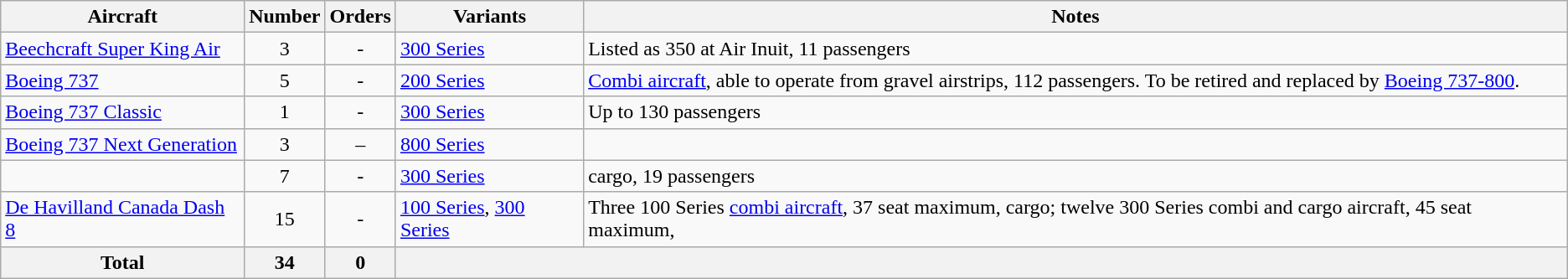<table class="wikitable" style="border-collapse:collapse;text-align:left">
<tr>
<th>Aircraft</th>
<th>Number</th>
<th>Orders</th>
<th>Variants</th>
<th>Notes</th>
</tr>
<tr>
<td><a href='#'>Beechcraft Super King Air</a></td>
<td align=center>3</td>
<td align=center>-</td>
<td><a href='#'>300 Series</a></td>
<td>Listed as 350 at Air Inuit, 11 passengers</td>
</tr>
<tr>
<td><a href='#'>Boeing 737</a></td>
<td align=center>5</td>
<td align=center>-</td>
<td><a href='#'>200 Series</a></td>
<td><a href='#'>Combi aircraft</a>, able to operate from gravel airstrips, 112 passengers. To be retired and replaced by <a href='#'>Boeing 737-800</a>.</td>
</tr>
<tr>
<td><a href='#'>Boeing 737 Classic</a></td>
<td align=center>1</td>
<td align=center>-</td>
<td><a href='#'>300 Series</a></td>
<td>Up to 130 passengers</td>
</tr>
<tr>
<td><a href='#'>Boeing 737 Next Generation</a></td>
<td align=center>3</td>
<td align=center>–</td>
<td><a href='#'>800 Series</a></td>
<td></td>
</tr>
<tr>
<td></td>
<td align=center>7</td>
<td align=center>-</td>
<td><a href='#'>300 Series</a></td>
<td> cargo, 19 passengers</td>
</tr>
<tr>
<td><a href='#'>De Havilland Canada Dash 8</a></td>
<td align=center>15</td>
<td align=center>-</td>
<td><a href='#'>100 Series</a>, <a href='#'>300 Series</a></td>
<td>Three 100 Series <a href='#'>combi aircraft</a>, 37 seat maximum,  cargo; twelve 300 Series combi and cargo aircraft, 45 seat maximum, </td>
</tr>
<tr>
<th>Total</th>
<th>34</th>
<th align=center>0</th>
<th colspan="2"></th>
</tr>
</table>
